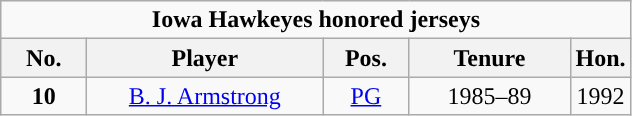<table class="wikitable sortable" style="text-align:center">
<tr>
<td colspan="5"><strong>Iowa Hawkeyes honored jerseys</strong></td>
</tr>
<tr>
<th width=50px>No.</th>
<th width=150px>Player</th>
<th width=50px>Pos.</th>
<th width=100px>Tenure</th>
<th>Hon.</th>
</tr>
<tr>
<td><strong>10</strong></td>
<td><a href='#'>B. J. Armstrong</a></td>
<td><a href='#'>PG</a></td>
<td>1985–89</td>
<td>1992</td>
</tr>
</table>
